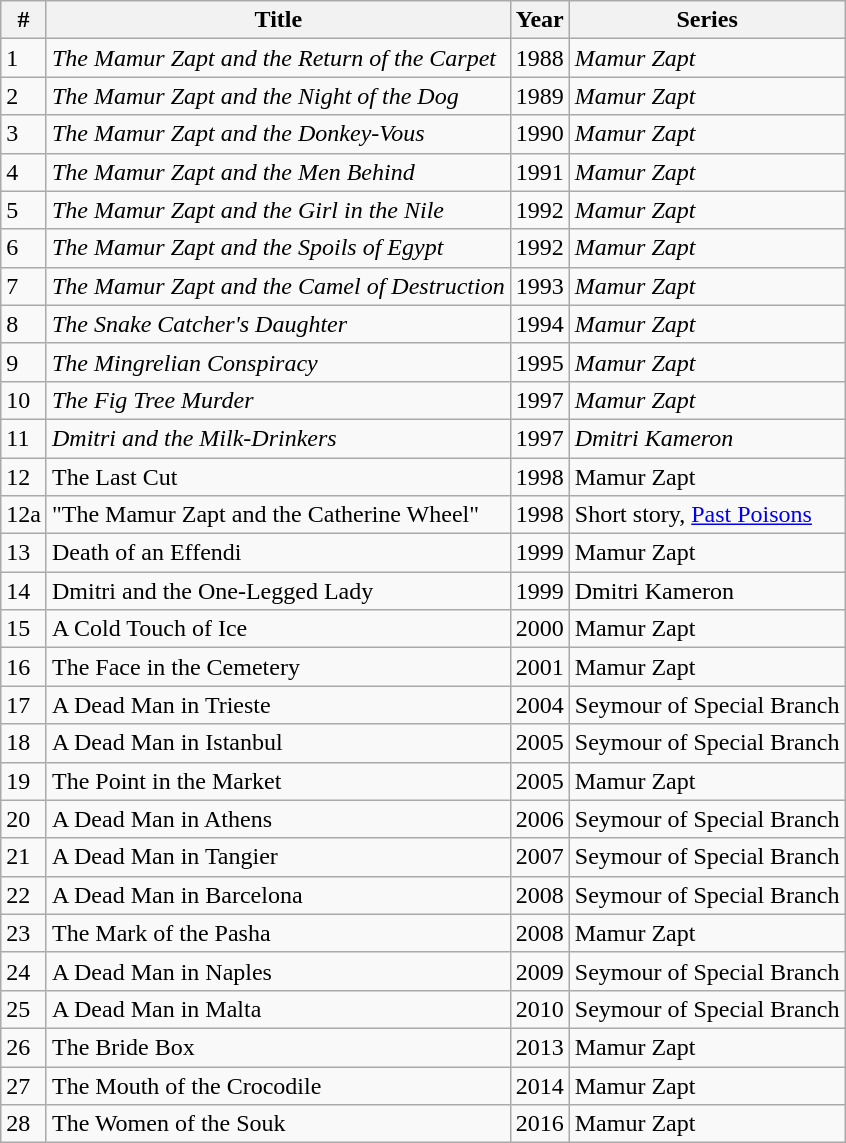<table class="wikitable sortable">
<tr>
<th>#</th>
<th>Title</th>
<th>Year</th>
<th>Series</th>
</tr>
<tr>
<td>1</td>
<td><em>The Mamur Zapt and the Return of the Carpet</em></td>
<td>1988</td>
<td><em>Mamur Zapt</em></td>
</tr>
<tr>
<td>2</td>
<td><em>The Mamur Zapt and the Night of the Dog</em></td>
<td>1989</td>
<td><em>Mamur Zapt</em></td>
</tr>
<tr>
<td>3</td>
<td><em>The Mamur Zapt and the Donkey-Vous</em></td>
<td>1990</td>
<td><em>Mamur Zapt</em></td>
</tr>
<tr>
<td>4</td>
<td><em>The Mamur Zapt and the Men Behind</em></td>
<td>1991</td>
<td><em>Mamur Zapt</em></td>
</tr>
<tr>
<td>5</td>
<td><em>The Mamur Zapt and the Girl in the Nile</em></td>
<td>1992</td>
<td><em>Mamur Zapt</em></td>
</tr>
<tr>
<td>6</td>
<td><em>The Mamur Zapt and the Spoils of Egypt</em></td>
<td>1992</td>
<td><em>Mamur Zapt</em></td>
</tr>
<tr>
<td>7</td>
<td><em>The Mamur Zapt and the Camel of Destruction</em></td>
<td>1993</td>
<td><em>Mamur Zapt</em></td>
</tr>
<tr>
<td>8</td>
<td><em>The Snake Catcher's Daughter</em></td>
<td>1994</td>
<td><em>Mamur Zapt</em></td>
</tr>
<tr>
<td>9</td>
<td><em>The Mingrelian Conspiracy</em></td>
<td>1995</td>
<td><em>Mamur Zapt</em></td>
</tr>
<tr>
<td>10</td>
<td><em>The Fig Tree Murder</em></td>
<td>1997</td>
<td><em>Mamur Zapt</em></td>
</tr>
<tr>
<td>11</td>
<td><em>Dmitri and the Milk-Drinkers</em></td>
<td>1997</td>
<td><em>Dmitri Kameron<strong></td>
</tr>
<tr>
<td>12</td>
<td></em>The Last Cut<em></td>
<td>1998</td>
<td></em>Mamur Zapt<em></td>
</tr>
<tr>
<td>12a</td>
<td>"The Mamur Zapt and the Catherine Wheel"</td>
<td>1998</td>
<td>Short story, </em><a href='#'>Past Poisons</a><em></td>
</tr>
<tr>
<td>13</td>
<td></em>Death of an Effendi<em></td>
<td>1999</td>
<td></em>Mamur Zapt<em></td>
</tr>
<tr>
<td>14</td>
<td></em>Dmitri and the One-Legged Lady<em></td>
<td>1999</td>
<td></em>Dmitri Kameron<em></td>
</tr>
<tr>
<td>15</td>
<td></em>A Cold Touch of Ice<em></td>
<td>2000</td>
<td></em>Mamur Zapt<em></td>
</tr>
<tr>
<td>16</td>
<td></em>The Face in the Cemetery<em></td>
<td>2001</td>
<td></em>Mamur Zapt<em></td>
</tr>
<tr>
<td>17</td>
<td></em>A Dead Man in Trieste<em></td>
<td>2004</td>
<td></em>Seymour of Special Branch<em></td>
</tr>
<tr>
<td>18</td>
<td></em>A Dead Man in Istanbul<em></td>
<td>2005</td>
<td></em>Seymour of Special Branch<em></td>
</tr>
<tr>
<td>19</td>
<td></em>The Point in the Market<em></td>
<td>2005</td>
<td></em>Mamur Zapt<em></td>
</tr>
<tr>
<td>20</td>
<td></em>A Dead Man in Athens<em></td>
<td>2006</td>
<td></em>Seymour of Special Branch<em></td>
</tr>
<tr>
<td>21</td>
<td></em>A Dead Man in Tangier<em></td>
<td>2007</td>
<td></em>Seymour of Special Branch<em></td>
</tr>
<tr>
<td>22</td>
<td></em>A Dead Man in Barcelona<em></td>
<td>2008</td>
<td></em>Seymour of Special Branch<em></td>
</tr>
<tr>
<td>23</td>
<td></em>The Mark of the Pasha<em></td>
<td>2008</td>
<td></em>Mamur Zapt<em></td>
</tr>
<tr>
<td>24</td>
<td></em>A Dead Man in Naples<em></td>
<td>2009</td>
<td></em>Seymour of Special Branch<em></td>
</tr>
<tr>
<td>25</td>
<td></em>A Dead Man in Malta<em></td>
<td>2010</td>
<td></em>Seymour of Special Branch<em></td>
</tr>
<tr>
<td>26</td>
<td></em>The Bride Box<em></td>
<td>2013</td>
<td></em>Mamur Zapt<em></td>
</tr>
<tr>
<td>27</td>
<td></em> The Mouth of the Crocodile<em></td>
<td>2014</td>
<td></em>Mamur Zapt<em></td>
</tr>
<tr>
<td>28</td>
<td></em> The Women of the Souk<em></td>
<td>2016</td>
<td></em>Mamur Zapt<em></td>
</tr>
</table>
